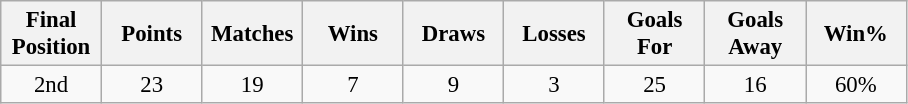<table class="wikitable" style="font-size: 95%; text-align: center;">
<tr>
<th width=60>Final Position</th>
<th width=60>Points</th>
<th width=60>Matches</th>
<th width=60>Wins</th>
<th width=60>Draws</th>
<th width=60>Losses</th>
<th width=60>Goals For</th>
<th width=60>Goals Away</th>
<th width=60>Win%</th>
</tr>
<tr>
<td>2nd</td>
<td>23</td>
<td>19</td>
<td>7</td>
<td>9</td>
<td>3</td>
<td>25</td>
<td>16</td>
<td>60%</td>
</tr>
</table>
